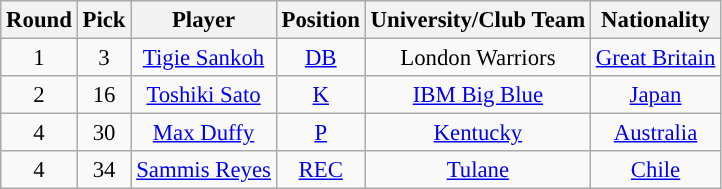<table class="wikitable" style="font-size: 95%;">
<tr>
<th scope="col">Round</th>
<th scope="col">Pick</th>
<th scope="col">Player</th>
<th scope="col">Position</th>
<th scope="col">University/Club Team</th>
<th scope="col">Nationality</th>
</tr>
<tr align="center">
<td align=center>1</td>
<td>3</td>
<td><a href='#'>Tigie Sankoh</a></td>
<td><a href='#'>DB</a></td>
<td>London Warriors</td>
<td> <a href='#'>Great Britain</a></td>
</tr>
<tr align="center">
<td align=center>2</td>
<td>16</td>
<td><a href='#'>Toshiki Sato</a></td>
<td><a href='#'>K</a></td>
<td><a href='#'>IBM Big Blue</a></td>
<td> <a href='#'>Japan</a></td>
</tr>
<tr align="center">
<td align=center>4</td>
<td>30</td>
<td><a href='#'>Max Duffy</a></td>
<td><a href='#'>P</a></td>
<td><a href='#'>Kentucky</a></td>
<td> <a href='#'>Australia</a></td>
</tr>
<tr align="center">
<td align=center>4</td>
<td>34</td>
<td><a href='#'>Sammis Reyes</a></td>
<td><a href='#'>REC</a></td>
<td><a href='#'>Tulane</a></td>
<td> <a href='#'>Chile</a></td>
</tr>
</table>
